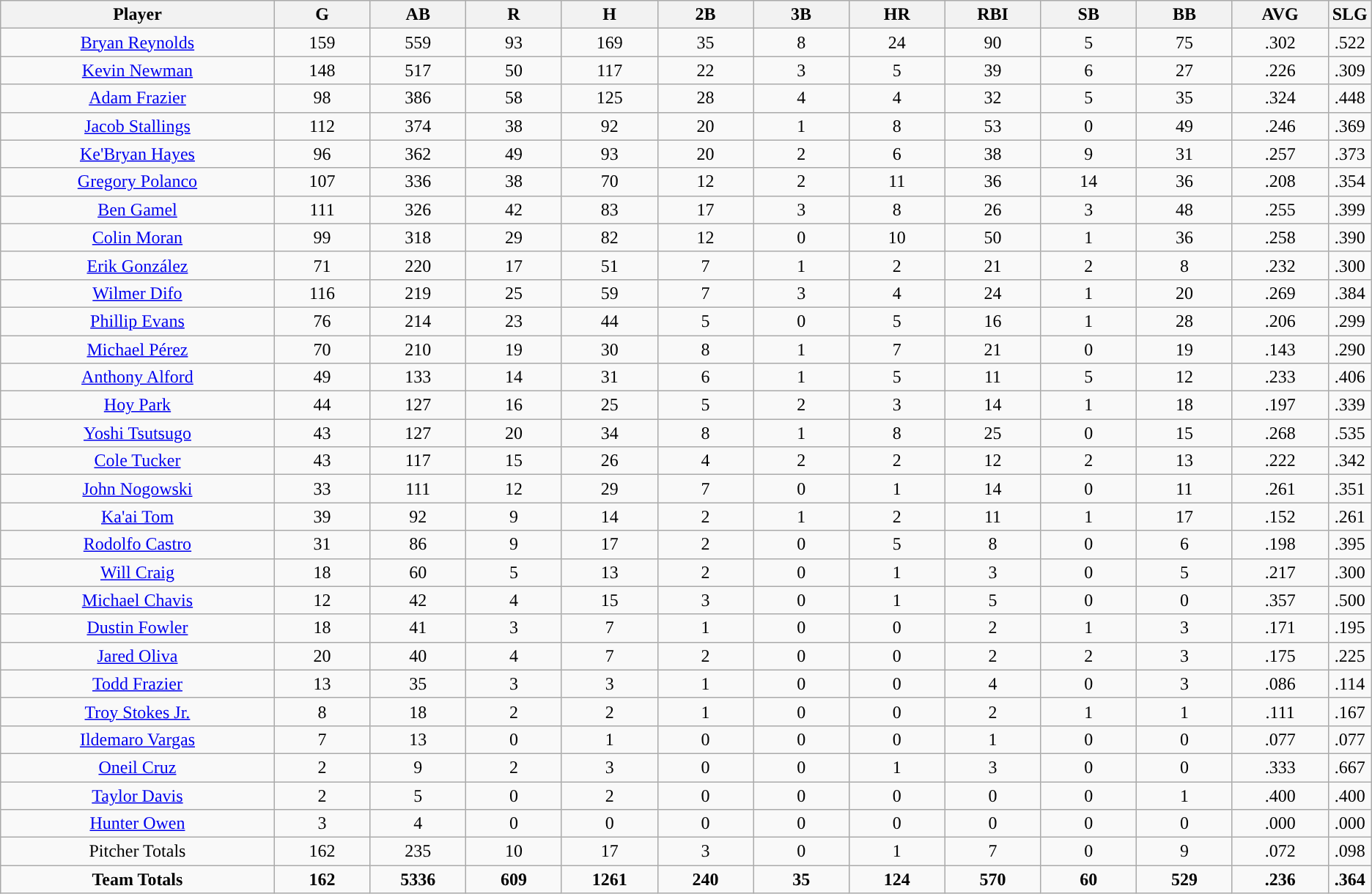<table class=wikitable style="text-align:center">
<tr>
<th bgcolor=#DDDDFF; width="20%">Player</th>
<th bgcolor=#DDDDFF; width="7%">G</th>
<th bgcolor=#DDDDFF; width="7%">AB</th>
<th bgcolor=#DDDDFF; width="7%">R</th>
<th bgcolor=#DDDDFF; width="7%">H</th>
<th bgcolor=#DDDDFF; width="7%">2B</th>
<th bgcolor=#DDDDFF; width="7%">3B</th>
<th bgcolor=#DDDDFF; width="7%'">HR</th>
<th bgcolor=#DDDDFF; width="7%">RBI</th>
<th bgcolor=#DDDDFF; width="7%">SB</th>
<th bgcolor=#DDDDFF; width="7%">BB</th>
<th bgcolor=#DDDDFF; width="7%">AVG</th>
<th bgcolor=#DDDDFF; width="7%">SLG</th>
</tr>
<tr>
<td><a href='#'>Bryan Reynolds</a></td>
<td>159</td>
<td>559</td>
<td>93</td>
<td>169</td>
<td>35</td>
<td>8</td>
<td>24</td>
<td>90</td>
<td>5</td>
<td>75</td>
<td>.302</td>
<td>.522</td>
</tr>
<tr>
<td><a href='#'>Kevin Newman</a></td>
<td>148</td>
<td>517</td>
<td>50</td>
<td>117</td>
<td>22</td>
<td>3</td>
<td>5</td>
<td>39</td>
<td>6</td>
<td>27</td>
<td>.226</td>
<td>.309</td>
</tr>
<tr>
<td><a href='#'>Adam Frazier</a></td>
<td>98</td>
<td>386</td>
<td>58</td>
<td>125</td>
<td>28</td>
<td>4</td>
<td>4</td>
<td>32</td>
<td>5</td>
<td>35</td>
<td>.324</td>
<td>.448</td>
</tr>
<tr>
<td><a href='#'>Jacob Stallings</a></td>
<td>112</td>
<td>374</td>
<td>38</td>
<td>92</td>
<td>20</td>
<td>1</td>
<td>8</td>
<td>53</td>
<td>0</td>
<td>49</td>
<td>.246</td>
<td>.369</td>
</tr>
<tr>
<td><a href='#'>Ke'Bryan Hayes</a></td>
<td>96</td>
<td>362</td>
<td>49</td>
<td>93</td>
<td>20</td>
<td>2</td>
<td>6</td>
<td>38</td>
<td>9</td>
<td>31</td>
<td>.257</td>
<td>.373</td>
</tr>
<tr>
<td><a href='#'>Gregory Polanco</a></td>
<td>107</td>
<td>336</td>
<td>38</td>
<td>70</td>
<td>12</td>
<td>2</td>
<td>11</td>
<td>36</td>
<td>14</td>
<td>36</td>
<td>.208</td>
<td>.354</td>
</tr>
<tr>
<td><a href='#'>Ben Gamel</a></td>
<td>111</td>
<td>326</td>
<td>42</td>
<td>83</td>
<td>17</td>
<td>3</td>
<td>8</td>
<td>26</td>
<td>3</td>
<td>48</td>
<td>.255</td>
<td>.399</td>
</tr>
<tr>
<td><a href='#'>Colin Moran</a></td>
<td>99</td>
<td>318</td>
<td>29</td>
<td>82</td>
<td>12</td>
<td>0</td>
<td>10</td>
<td>50</td>
<td>1</td>
<td>36</td>
<td>.258</td>
<td>.390</td>
</tr>
<tr>
<td><a href='#'>Erik González</a></td>
<td>71</td>
<td>220</td>
<td>17</td>
<td>51</td>
<td>7</td>
<td>1</td>
<td>2</td>
<td>21</td>
<td>2</td>
<td>8</td>
<td>.232</td>
<td>.300</td>
</tr>
<tr>
<td><a href='#'>Wilmer Difo</a></td>
<td>116</td>
<td>219</td>
<td>25</td>
<td>59</td>
<td>7</td>
<td>3</td>
<td>4</td>
<td>24</td>
<td>1</td>
<td>20</td>
<td>.269</td>
<td>.384</td>
</tr>
<tr>
<td><a href='#'>Phillip Evans</a></td>
<td>76</td>
<td>214</td>
<td>23</td>
<td>44</td>
<td>5</td>
<td>0</td>
<td>5</td>
<td>16</td>
<td>1</td>
<td>28</td>
<td>.206</td>
<td>.299</td>
</tr>
<tr>
<td><a href='#'>Michael Pérez</a></td>
<td>70</td>
<td>210</td>
<td>19</td>
<td>30</td>
<td>8</td>
<td>1</td>
<td>7</td>
<td>21</td>
<td>0</td>
<td>19</td>
<td>.143</td>
<td>.290</td>
</tr>
<tr>
<td><a href='#'>Anthony Alford</a></td>
<td>49</td>
<td>133</td>
<td>14</td>
<td>31</td>
<td>6</td>
<td>1</td>
<td>5</td>
<td>11</td>
<td>5</td>
<td>12</td>
<td>.233</td>
<td>.406</td>
</tr>
<tr>
<td><a href='#'>Hoy Park</a></td>
<td>44</td>
<td>127</td>
<td>16</td>
<td>25</td>
<td>5</td>
<td>2</td>
<td>3</td>
<td>14</td>
<td>1</td>
<td>18</td>
<td>.197</td>
<td>.339</td>
</tr>
<tr>
<td><a href='#'>Yoshi Tsutsugo</a></td>
<td>43</td>
<td>127</td>
<td>20</td>
<td>34</td>
<td>8</td>
<td>1</td>
<td>8</td>
<td>25</td>
<td>0</td>
<td>15</td>
<td>.268</td>
<td>.535</td>
</tr>
<tr>
<td><a href='#'>Cole Tucker</a></td>
<td>43</td>
<td>117</td>
<td>15</td>
<td>26</td>
<td>4</td>
<td>2</td>
<td>2</td>
<td>12</td>
<td>2</td>
<td>13</td>
<td>.222</td>
<td>.342</td>
</tr>
<tr>
<td><a href='#'>John Nogowski</a></td>
<td>33</td>
<td>111</td>
<td>12</td>
<td>29</td>
<td>7</td>
<td>0</td>
<td>1</td>
<td>14</td>
<td>0</td>
<td>11</td>
<td>.261</td>
<td>.351</td>
</tr>
<tr>
<td><a href='#'>Ka'ai Tom</a></td>
<td>39</td>
<td>92</td>
<td>9</td>
<td>14</td>
<td>2</td>
<td>1</td>
<td>2</td>
<td>11</td>
<td>1</td>
<td>17</td>
<td>.152</td>
<td>.261</td>
</tr>
<tr>
<td><a href='#'>Rodolfo Castro</a></td>
<td>31</td>
<td>86</td>
<td>9</td>
<td>17</td>
<td>2</td>
<td>0</td>
<td>5</td>
<td>8</td>
<td>0</td>
<td>6</td>
<td>.198</td>
<td>.395</td>
</tr>
<tr>
<td><a href='#'>Will Craig</a></td>
<td>18</td>
<td>60</td>
<td>5</td>
<td>13</td>
<td>2</td>
<td>0</td>
<td>1</td>
<td>3</td>
<td>0</td>
<td>5</td>
<td>.217</td>
<td>.300</td>
</tr>
<tr>
<td><a href='#'>Michael Chavis</a></td>
<td>12</td>
<td>42</td>
<td>4</td>
<td>15</td>
<td>3</td>
<td>0</td>
<td>1</td>
<td>5</td>
<td>0</td>
<td>0</td>
<td>.357</td>
<td>.500</td>
</tr>
<tr>
<td><a href='#'>Dustin Fowler</a></td>
<td>18</td>
<td>41</td>
<td>3</td>
<td>7</td>
<td>1</td>
<td>0</td>
<td>0</td>
<td>2</td>
<td>1</td>
<td>3</td>
<td>.171</td>
<td>.195</td>
</tr>
<tr>
<td><a href='#'>Jared Oliva</a></td>
<td>20</td>
<td>40</td>
<td>4</td>
<td>7</td>
<td>2</td>
<td>0</td>
<td>0</td>
<td>2</td>
<td>2</td>
<td>3</td>
<td>.175</td>
<td>.225</td>
</tr>
<tr>
<td><a href='#'>Todd Frazier</a></td>
<td>13</td>
<td>35</td>
<td>3</td>
<td>3</td>
<td>1</td>
<td>0</td>
<td>0</td>
<td>4</td>
<td>0</td>
<td>3</td>
<td>.086</td>
<td>.114</td>
</tr>
<tr>
<td><a href='#'>Troy Stokes Jr.</a></td>
<td>8</td>
<td>18</td>
<td>2</td>
<td>2</td>
<td>1</td>
<td>0</td>
<td>0</td>
<td>2</td>
<td>1</td>
<td>1</td>
<td>.111</td>
<td>.167</td>
</tr>
<tr>
<td><a href='#'>Ildemaro Vargas</a></td>
<td>7</td>
<td>13</td>
<td>0</td>
<td>1</td>
<td>0</td>
<td>0</td>
<td>0</td>
<td>1</td>
<td>0</td>
<td>0</td>
<td>.077</td>
<td>.077</td>
</tr>
<tr>
<td><a href='#'>Oneil Cruz</a></td>
<td>2</td>
<td>9</td>
<td>2</td>
<td>3</td>
<td>0</td>
<td>0</td>
<td>1</td>
<td>3</td>
<td>0</td>
<td>0</td>
<td>.333</td>
<td>.667</td>
</tr>
<tr>
<td><a href='#'>Taylor Davis</a></td>
<td>2</td>
<td>5</td>
<td>0</td>
<td>2</td>
<td>0</td>
<td>0</td>
<td>0</td>
<td>0</td>
<td>0</td>
<td>1</td>
<td>.400</td>
<td>.400</td>
</tr>
<tr>
<td><a href='#'>Hunter Owen</a></td>
<td>3</td>
<td>4</td>
<td>0</td>
<td>0</td>
<td>0</td>
<td>0</td>
<td>0</td>
<td>0</td>
<td>0</td>
<td>0</td>
<td>.000</td>
<td>.000</td>
</tr>
<tr>
<td>Pitcher Totals</td>
<td>162</td>
<td>235</td>
<td>10</td>
<td>17</td>
<td>3</td>
<td>0</td>
<td>1</td>
<td>7</td>
<td>0</td>
<td>9</td>
<td>.072</td>
<td>.098</td>
</tr>
<tr>
<td><strong>Team Totals</strong></td>
<td><strong>162</strong></td>
<td><strong>5336</strong></td>
<td><strong>609</strong></td>
<td><strong>1261</strong></td>
<td><strong>240</strong></td>
<td><strong>35</strong></td>
<td><strong>124</strong></td>
<td><strong>570</strong></td>
<td><strong>60</strong></td>
<td><strong>529</strong></td>
<td><strong>.236</strong></td>
<td><strong>.364</strong></td>
</tr>
</table>
